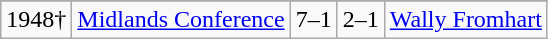<table class="wikitable">
<tr>
</tr>
<tr>
<td>1948†</td>
<td><a href='#'>Midlands Conference</a></td>
<td>7–1</td>
<td>2–1</td>
<td><a href='#'>Wally Fromhart</a></td>
</tr>
</table>
